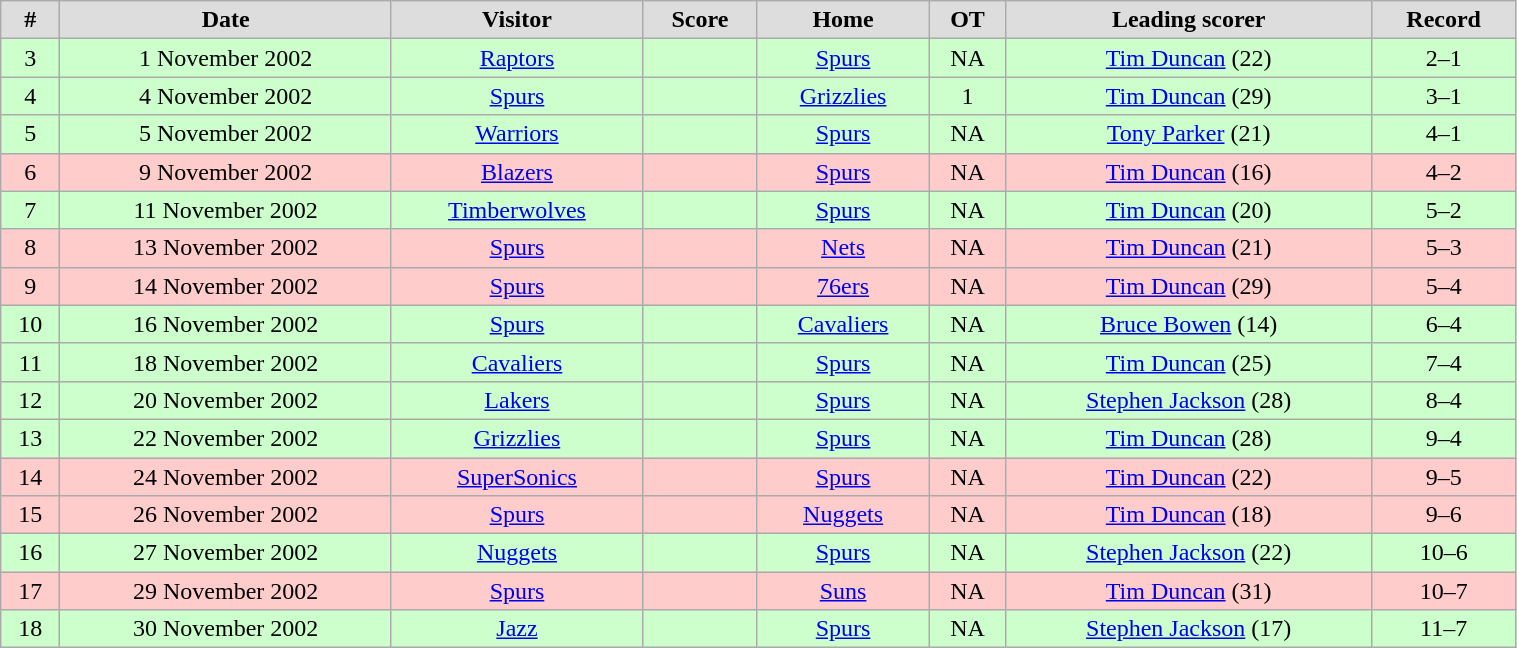<table class="wikitable collapsible collapsed" width="80%">
<tr align="center"  bgcolor="#dddddd">
<td><strong>#</strong></td>
<td><strong>Date</strong></td>
<td><strong>Visitor</strong></td>
<td><strong>Score</strong></td>
<td><strong>Home</strong></td>
<td><strong>OT</strong></td>
<td><strong>Leading scorer</strong></td>
<td><strong>Record</strong></td>
</tr>
<tr align="center" bgcolor="#ccffcc">
<td>3</td>
<td>1 November 2002</td>
<td><a href='#'>Raptors</a></td>
<td></td>
<td><a href='#'>Spurs</a></td>
<td>NA</td>
<td><a href='#'>Tim Duncan</a> (22)</td>
<td>2–1</td>
</tr>
<tr align="center" bgcolor="#ccffcc">
<td>4</td>
<td>4 November 2002</td>
<td><a href='#'>Spurs</a></td>
<td></td>
<td><a href='#'>Grizzlies</a></td>
<td>1</td>
<td><a href='#'>Tim Duncan</a> (29)</td>
<td>3–1</td>
</tr>
<tr align="center" bgcolor="#ccffcc">
<td>5</td>
<td>5 November 2002</td>
<td><a href='#'>Warriors</a></td>
<td></td>
<td><a href='#'>Spurs</a></td>
<td>NA</td>
<td><a href='#'>Tony Parker</a> (21)</td>
<td>4–1</td>
</tr>
<tr align="center" bgcolor="#ffcccc">
<td>6</td>
<td>9 November 2002</td>
<td><a href='#'>Blazers</a></td>
<td></td>
<td><a href='#'>Spurs</a></td>
<td>NA</td>
<td><a href='#'>Tim Duncan</a> (16)</td>
<td>4–2</td>
</tr>
<tr align="center" bgcolor="#ccffcc">
<td>7</td>
<td>11 November 2002</td>
<td><a href='#'>Timberwolves</a></td>
<td></td>
<td><a href='#'>Spurs</a></td>
<td>NA</td>
<td><a href='#'>Tim Duncan</a> (20)</td>
<td>5–2</td>
</tr>
<tr align="center" bgcolor="#ffcccc">
<td>8</td>
<td>13 November 2002</td>
<td><a href='#'>Spurs</a></td>
<td></td>
<td><a href='#'>Nets</a></td>
<td>NA</td>
<td><a href='#'>Tim Duncan</a> (21)</td>
<td>5–3</td>
</tr>
<tr align="center" bgcolor="#ffcccc">
<td>9</td>
<td>14 November 2002</td>
<td><a href='#'>Spurs</a></td>
<td></td>
<td><a href='#'>76ers</a></td>
<td>NA</td>
<td><a href='#'>Tim Duncan</a> (29)</td>
<td>5–4</td>
</tr>
<tr align="center" bgcolor="#ccffcc">
<td>10</td>
<td>16 November 2002</td>
<td><a href='#'>Spurs</a></td>
<td></td>
<td><a href='#'>Cavaliers</a></td>
<td>NA</td>
<td><a href='#'>Bruce Bowen</a> (14)</td>
<td>6–4</td>
</tr>
<tr align="center" bgcolor="#ccffcc">
<td>11</td>
<td>18 November 2002</td>
<td><a href='#'>Cavaliers</a></td>
<td></td>
<td><a href='#'>Spurs</a></td>
<td>NA</td>
<td><a href='#'>Tim Duncan</a> (25)</td>
<td>7–4</td>
</tr>
<tr align="center" bgcolor="#ccffcc">
<td>12</td>
<td>20 November 2002</td>
<td><a href='#'>Lakers</a></td>
<td></td>
<td><a href='#'>Spurs</a></td>
<td>NA</td>
<td><a href='#'>Stephen Jackson</a> (28)</td>
<td>8–4</td>
</tr>
<tr align="center" bgcolor="#ccffcc">
<td>13</td>
<td>22 November 2002</td>
<td><a href='#'>Grizzlies</a></td>
<td></td>
<td><a href='#'>Spurs</a></td>
<td>NA</td>
<td><a href='#'>Tim Duncan</a> (28)</td>
<td>9–4</td>
</tr>
<tr align="center" bgcolor="#ffcccc">
<td>14</td>
<td>24 November 2002</td>
<td><a href='#'>SuperSonics</a></td>
<td></td>
<td><a href='#'>Spurs</a></td>
<td>NA</td>
<td><a href='#'>Tim Duncan</a> (22)</td>
<td>9–5</td>
</tr>
<tr align="center" bgcolor="#ffcccc">
<td>15</td>
<td>26 November 2002</td>
<td><a href='#'>Spurs</a></td>
<td></td>
<td><a href='#'>Nuggets</a></td>
<td>NA</td>
<td><a href='#'>Tim Duncan</a> (18)</td>
<td>9–6</td>
</tr>
<tr align="center" bgcolor="#ccffcc">
<td>16</td>
<td>27 November 2002</td>
<td><a href='#'>Nuggets</a></td>
<td></td>
<td><a href='#'>Spurs</a></td>
<td>NA</td>
<td><a href='#'>Stephen Jackson</a> (22)</td>
<td>10–6</td>
</tr>
<tr align="center" bgcolor="#ffcccc">
<td>17</td>
<td>29 November 2002</td>
<td><a href='#'>Spurs</a></td>
<td></td>
<td><a href='#'>Suns</a></td>
<td>NA</td>
<td><a href='#'>Tim Duncan</a> (31)</td>
<td>10–7</td>
</tr>
<tr align="center" bgcolor="#ccffcc">
<td>18</td>
<td>30 November 2002</td>
<td><a href='#'>Jazz</a></td>
<td></td>
<td><a href='#'>Spurs</a></td>
<td>NA</td>
<td><a href='#'>Stephen Jackson</a> (17)</td>
<td>11–7</td>
</tr>
</table>
